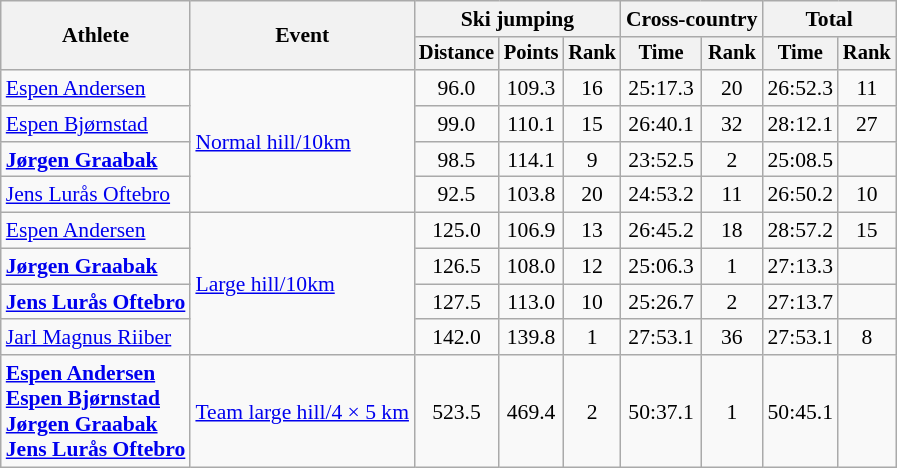<table class=wikitable style="font-size:90%; text-align:center">
<tr>
<th rowspan="2">Athlete</th>
<th rowspan="2">Event</th>
<th colspan="3">Ski jumping</th>
<th colspan="2">Cross-country</th>
<th colspan="2">Total</th>
</tr>
<tr style="font-size:95%">
<th>Distance</th>
<th>Points</th>
<th>Rank</th>
<th>Time</th>
<th>Rank</th>
<th>Time</th>
<th>Rank</th>
</tr>
<tr>
<td align=left><a href='#'>Espen Andersen</a></td>
<td align=left rowspan=4><a href='#'>Normal hill/10km</a></td>
<td>96.0</td>
<td>109.3</td>
<td>16</td>
<td>25:17.3</td>
<td>20</td>
<td>26:52.3</td>
<td>11</td>
</tr>
<tr>
<td align=left><a href='#'>Espen Bjørnstad</a></td>
<td>99.0</td>
<td>110.1</td>
<td>15</td>
<td>26:40.1</td>
<td>32</td>
<td>28:12.1</td>
<td>27</td>
</tr>
<tr>
<td align=left><strong><a href='#'>Jørgen Graabak</a></strong></td>
<td>98.5</td>
<td>114.1</td>
<td>9</td>
<td>23:52.5</td>
<td>2</td>
<td>25:08.5</td>
<td></td>
</tr>
<tr>
<td align=left><a href='#'>Jens Lurås Oftebro</a></td>
<td>92.5</td>
<td>103.8</td>
<td>20</td>
<td>24:53.2</td>
<td>11</td>
<td>26:50.2</td>
<td>10</td>
</tr>
<tr>
<td align=left><a href='#'>Espen Andersen</a></td>
<td align=left rowspan=4><a href='#'>Large hill/10km</a></td>
<td>125.0</td>
<td>106.9</td>
<td>13</td>
<td>26:45.2</td>
<td>18</td>
<td>28:57.2</td>
<td>15</td>
</tr>
<tr>
<td align=left><strong><a href='#'>Jørgen Graabak</a></strong></td>
<td>126.5</td>
<td>108.0</td>
<td>12</td>
<td>25:06.3</td>
<td>1</td>
<td>27:13.3</td>
<td></td>
</tr>
<tr>
<td align=left><strong><a href='#'>Jens Lurås Oftebro</a></strong></td>
<td>127.5</td>
<td>113.0</td>
<td>10</td>
<td>25:26.7</td>
<td>2</td>
<td>27:13.7</td>
<td></td>
</tr>
<tr>
<td align=left><a href='#'>Jarl Magnus Riiber</a></td>
<td>142.0</td>
<td>139.8</td>
<td>1</td>
<td>27:53.1</td>
<td>36</td>
<td>27:53.1</td>
<td>8</td>
</tr>
<tr>
<td align=left><strong><a href='#'>Espen Andersen</a><br><a href='#'>Espen Bjørnstad</a><br><a href='#'>Jørgen Graabak</a><br><a href='#'>Jens Lurås Oftebro</a></strong></td>
<td align=left><a href='#'>Team large hill/4 × 5 km</a></td>
<td>523.5</td>
<td>469.4</td>
<td>2</td>
<td>50:37.1</td>
<td>1</td>
<td>50:45.1</td>
<td></td>
</tr>
</table>
